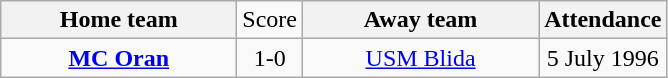<table class="wikitable" style="text-align:center">
<tr>
<th width="150">Home team</th>
<td>Score</td>
<th width="150">Away team</th>
<th>Attendance</th>
</tr>
<tr>
<td><strong><a href='#'>MC Oran</a></strong></td>
<td>1-0</td>
<td><a href='#'>USM Blida</a></td>
<td>5 July 1996</td>
</tr>
</table>
